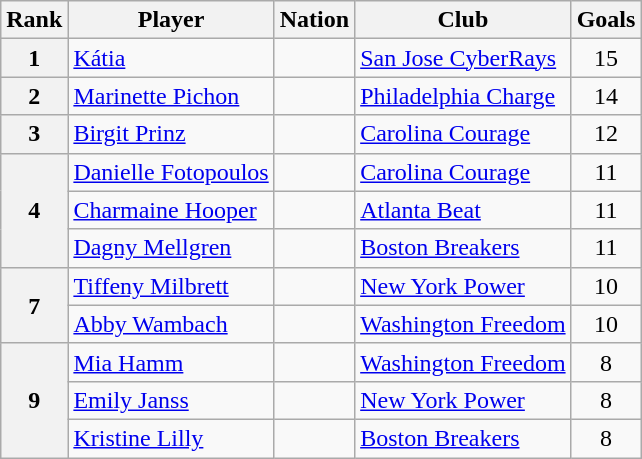<table class="wikitable">
<tr>
<th>Rank</th>
<th>Player</th>
<th>Nation</th>
<th>Club</th>
<th>Goals</th>
</tr>
<tr>
<th>1</th>
<td><a href='#'>Kátia</a></td>
<td></td>
<td><a href='#'>San Jose CyberRays</a></td>
<td style="text-align:center;">15</td>
</tr>
<tr>
<th>2</th>
<td><a href='#'>Marinette Pichon</a></td>
<td></td>
<td><a href='#'>Philadelphia Charge</a></td>
<td style="text-align:center;">14</td>
</tr>
<tr>
<th>3</th>
<td><a href='#'>Birgit Prinz</a></td>
<td></td>
<td><a href='#'>Carolina Courage</a></td>
<td style="text-align:center;">12</td>
</tr>
<tr>
<th rowspan="3">4</th>
<td><a href='#'>Danielle Fotopoulos</a></td>
<td></td>
<td><a href='#'>Carolina Courage</a></td>
<td style="text-align:center;">11</td>
</tr>
<tr>
<td><a href='#'>Charmaine Hooper</a></td>
<td></td>
<td><a href='#'>Atlanta Beat</a></td>
<td style="text-align:center;">11</td>
</tr>
<tr>
<td><a href='#'>Dagny Mellgren</a></td>
<td></td>
<td><a href='#'>Boston Breakers</a></td>
<td style="text-align:center;">11</td>
</tr>
<tr>
<th rowspan="2">7</th>
<td><a href='#'>Tiffeny Milbrett</a></td>
<td></td>
<td><a href='#'>New York Power</a></td>
<td style="text-align:center;">10</td>
</tr>
<tr>
<td><a href='#'>Abby Wambach</a></td>
<td></td>
<td><a href='#'>Washington Freedom</a></td>
<td style="text-align:center;">10</td>
</tr>
<tr>
<th rowspan="3">9</th>
<td><a href='#'>Mia Hamm</a></td>
<td></td>
<td><a href='#'>Washington Freedom</a></td>
<td style="text-align:center;">8</td>
</tr>
<tr>
<td><a href='#'>Emily Janss</a></td>
<td></td>
<td><a href='#'>New York Power</a></td>
<td style="text-align:center;">8</td>
</tr>
<tr>
<td><a href='#'>Kristine Lilly</a></td>
<td></td>
<td><a href='#'>Boston Breakers</a></td>
<td style="text-align:center;">8</td>
</tr>
</table>
